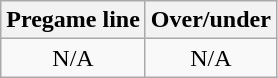<table class="wikitable">
<tr align="center">
<th style=>Pregame line</th>
<th style=>Over/under</th>
</tr>
<tr align="center">
<td>N/A</td>
<td>N/A</td>
</tr>
</table>
